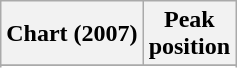<table class="wikitable sortable plainrowheaders" style="text-align:center">
<tr>
<th scope="col">Chart (2007)</th>
<th scope="col">Peak<br>position</th>
</tr>
<tr>
</tr>
<tr>
</tr>
</table>
